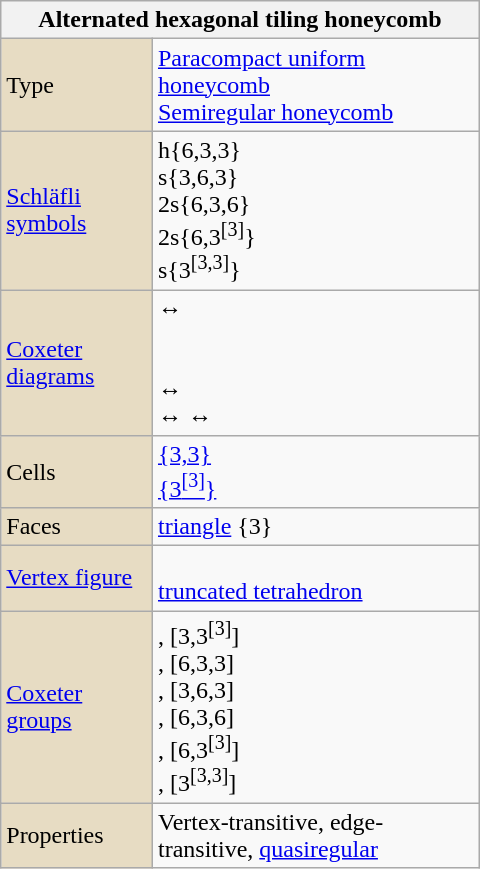<table class="wikitable" align="right" style="margin-left:10px" width="320">
<tr>
<th bgcolor=#e7dcc3 colspan=2>Alternated hexagonal tiling honeycomb</th>
</tr>
<tr>
<td bgcolor=#e7dcc3>Type</td>
<td><a href='#'>Paracompact uniform honeycomb</a><br><a href='#'>Semiregular honeycomb</a></td>
</tr>
<tr>
<td bgcolor=#e7dcc3><a href='#'>Schläfli symbols</a></td>
<td>h{6,3,3}<br>s{3,6,3}<br>2s{6,3,6}<br>2s{6,3<sup>[3]</sup>}<br>s{3<sup>[3,3]</sup>}</td>
</tr>
<tr>
<td bgcolor=#e7dcc3><a href='#'>Coxeter diagrams</a></td>
<td> ↔ <br><br><br> ↔ <br> ↔  ↔ </td>
</tr>
<tr>
<td bgcolor=#e7dcc3>Cells</td>
<td><a href='#'>{3,3}</a> <br><a href='#'>{3<sup>[3]</sup>}</a> </td>
</tr>
<tr>
<td bgcolor=#e7dcc3>Faces</td>
<td><a href='#'>triangle</a> {3}</td>
</tr>
<tr>
<td bgcolor=#e7dcc3><a href='#'>Vertex figure</a></td>
<td> <br><a href='#'>truncated tetrahedron</a></td>
</tr>
<tr>
<td bgcolor=#e7dcc3><a href='#'>Coxeter groups</a></td>
<td>, [3,3<sup>[3]</sup>]<br>, [6,3,3]<br>, [3,6,3]<br>, [6,3,6]<br>, [6,3<sup>[3]</sup>]<br>, [3<sup>[3,3]</sup>]</td>
</tr>
<tr>
<td bgcolor=#e7dcc3>Properties</td>
<td>Vertex-transitive, edge-transitive, <a href='#'>quasiregular</a></td>
</tr>
</table>
